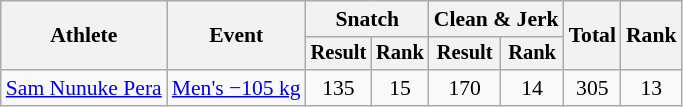<table class="wikitable" style="font-size:90%">
<tr>
<th rowspan="2">Athlete</th>
<th rowspan="2">Event</th>
<th colspan="2">Snatch</th>
<th colspan="2">Clean & Jerk</th>
<th rowspan="2">Total</th>
<th rowspan="2">Rank</th>
</tr>
<tr style="font-size:95%">
<th>Result</th>
<th>Rank</th>
<th>Result</th>
<th>Rank</th>
</tr>
<tr align=center>
<td align=left><a href='#'>Sam Nunuke Pera</a></td>
<td align=left><a href='#'>Men's −105 kg</a></td>
<td>135</td>
<td>15</td>
<td>170</td>
<td>14</td>
<td>305</td>
<td>13</td>
</tr>
</table>
